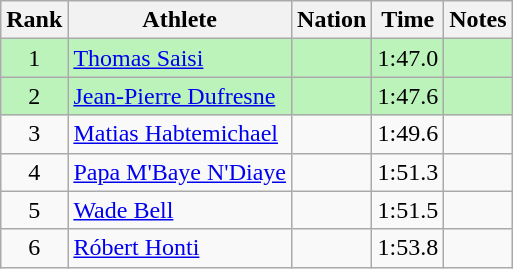<table class="wikitable sortable" style="text-align:center">
<tr>
<th>Rank</th>
<th>Athlete</th>
<th>Nation</th>
<th>Time</th>
<th>Notes</th>
</tr>
<tr bgcolor=bbf3bb>
<td>1</td>
<td align=left><a href='#'>Thomas Saisi</a></td>
<td align=left></td>
<td>1:47.0</td>
<td></td>
</tr>
<tr bgcolor=bbf3bb>
<td>2</td>
<td align=left><a href='#'>Jean-Pierre Dufresne</a></td>
<td align=left></td>
<td>1:47.6</td>
<td></td>
</tr>
<tr>
<td>3</td>
<td align=left><a href='#'>Matias Habtemichael</a></td>
<td align=left></td>
<td>1:49.6</td>
<td></td>
</tr>
<tr>
<td>4</td>
<td align=left><a href='#'>Papa M'Baye N'Diaye</a></td>
<td align=left></td>
<td>1:51.3</td>
<td></td>
</tr>
<tr>
<td>5</td>
<td align=left><a href='#'>Wade Bell</a></td>
<td align=left></td>
<td>1:51.5</td>
<td></td>
</tr>
<tr>
<td>6</td>
<td align=left><a href='#'>Róbert Honti</a></td>
<td align=left></td>
<td>1:53.8</td>
<td></td>
</tr>
</table>
